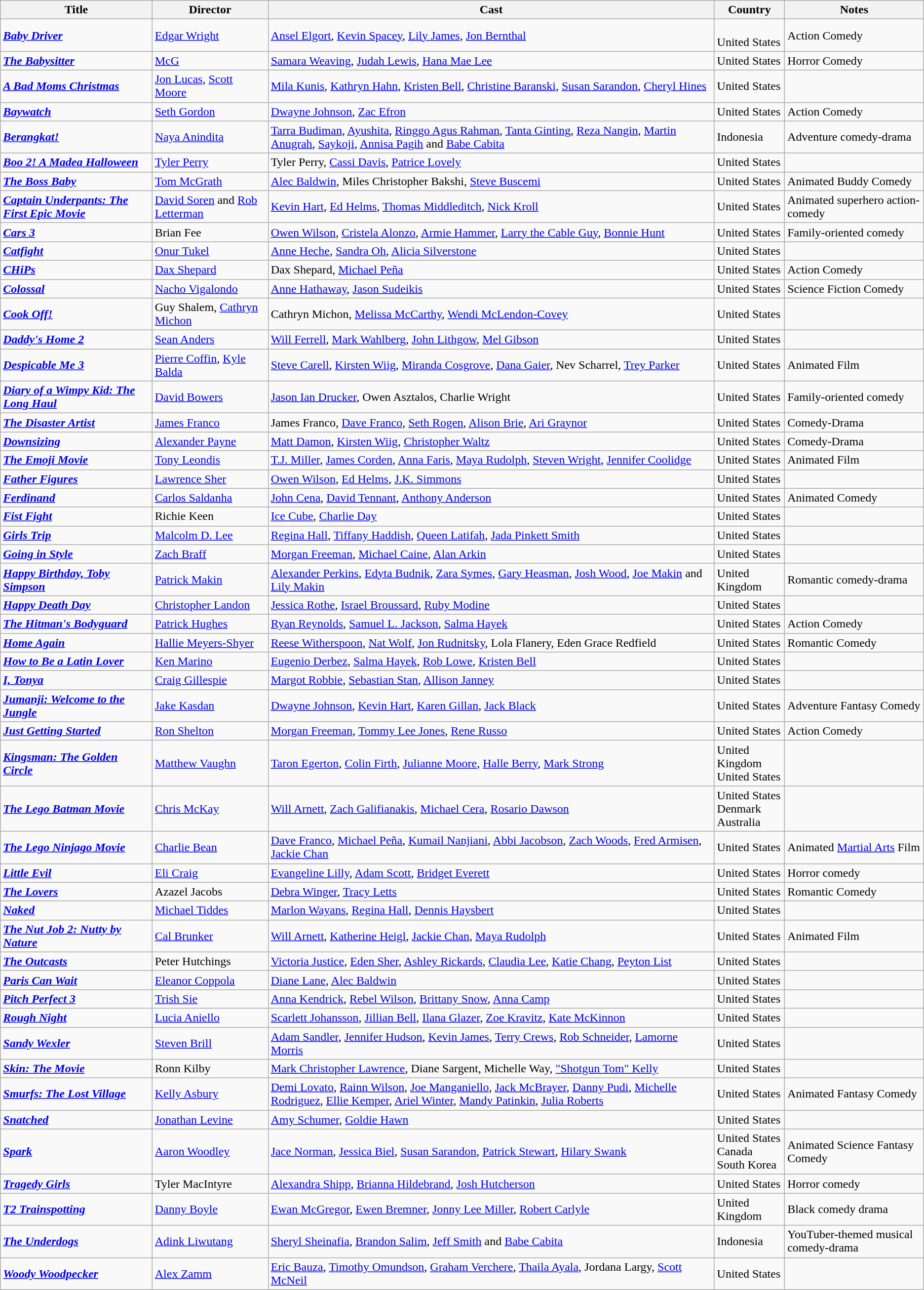<table class="wikitable sortable">
<tr>
<th>Title</th>
<th>Director</th>
<th>Cast</th>
<th>Country</th>
<th>Notes</th>
</tr>
<tr>
<td><strong><em><a href='#'>Baby Driver</a></em></strong></td>
<td><a href='#'>Edgar Wright</a></td>
<td><a href='#'>Ansel Elgort</a>, <a href='#'>Kevin Spacey</a>, <a href='#'>Lily James</a>, <a href='#'>Jon Bernthal</a></td>
<td><br>United States</td>
<td>Action Comedy</td>
</tr>
<tr>
<td><strong><em><a href='#'>The Babysitter</a></em></strong></td>
<td><a href='#'>McG</a></td>
<td><a href='#'>Samara Weaving</a>, <a href='#'>Judah Lewis</a>, <a href='#'>Hana Mae Lee</a></td>
<td>United States</td>
<td>Horror Comedy</td>
</tr>
<tr>
<td><strong><em><a href='#'>A Bad Moms Christmas</a></em></strong></td>
<td><a href='#'>Jon Lucas</a>, <a href='#'>Scott Moore</a></td>
<td><a href='#'>Mila Kunis</a>, <a href='#'>Kathryn Hahn</a>, <a href='#'>Kristen Bell</a>, <a href='#'>Christine Baranski</a>, <a href='#'>Susan Sarandon</a>, <a href='#'>Cheryl Hines</a></td>
<td>United States</td>
<td></td>
</tr>
<tr>
<td><strong><em><a href='#'>Baywatch</a></em></strong></td>
<td><a href='#'>Seth Gordon</a></td>
<td><a href='#'>Dwayne Johnson</a>, <a href='#'>Zac Efron</a></td>
<td>United States</td>
<td>Action Comedy</td>
</tr>
<tr>
<td><strong><em><a href='#'>Berangkat!</a></em></strong></td>
<td><a href='#'>Naya Anindita</a></td>
<td><a href='#'>Tarra Budiman</a>, <a href='#'>Ayushita</a>, <a href='#'>Ringgo Agus Rahman</a>, <a href='#'>Tanta Ginting</a>, <a href='#'>Reza Nangin</a>, <a href='#'>Martin Anugrah</a>, <a href='#'>Saykoji</a>, <a href='#'>Annisa Pagih</a> and <a href='#'>Babe Cabita</a></td>
<td>Indonesia</td>
<td>Adventure comedy-drama</td>
</tr>
<tr>
<td><strong><em><a href='#'>Boo 2! A Madea Halloween</a></em></strong></td>
<td><a href='#'>Tyler Perry</a></td>
<td>Tyler Perry, <a href='#'>Cassi Davis</a>, <a href='#'>Patrice Lovely</a></td>
<td>United States</td>
<td></td>
</tr>
<tr>
<td><strong><em><a href='#'>The Boss Baby</a></em></strong></td>
<td><a href='#'>Tom McGrath</a></td>
<td><a href='#'>Alec Baldwin</a>, Miles Christopher Bakshi, <a href='#'>Steve Buscemi</a></td>
<td>United States</td>
<td>Animated Buddy Comedy</td>
</tr>
<tr>
<td><strong><em><a href='#'>Captain Underpants: The First Epic Movie</a></em></strong></td>
<td><a href='#'>David Soren</a> and <a href='#'>Rob Letterman</a></td>
<td><a href='#'>Kevin Hart</a>, <a href='#'>Ed Helms</a>, <a href='#'>Thomas Middleditch</a>, <a href='#'>Nick Kroll</a></td>
<td>United States</td>
<td>Animated superhero action-comedy</td>
</tr>
<tr>
<td><strong><em><a href='#'>Cars 3</a></em></strong></td>
<td>Brian Fee</td>
<td><a href='#'>Owen Wilson</a>, <a href='#'>Cristela Alonzo</a>, <a href='#'>Armie Hammer</a>, <a href='#'>Larry the Cable Guy</a>, <a href='#'>Bonnie Hunt</a></td>
<td>United States</td>
<td>Family-oriented comedy</td>
</tr>
<tr>
<td><strong><em><a href='#'>Catfight</a></em></strong></td>
<td><a href='#'>Onur Tukel</a></td>
<td><a href='#'>Anne Heche</a>, <a href='#'>Sandra Oh</a>, <a href='#'>Alicia Silverstone</a></td>
<td>United States</td>
<td></td>
</tr>
<tr>
<td><strong><em><a href='#'>CHiPs</a></em></strong></td>
<td><a href='#'>Dax Shepard</a></td>
<td>Dax Shepard, <a href='#'>Michael Peña</a></td>
<td>United States</td>
<td>Action Comedy</td>
</tr>
<tr>
<td><strong><em><a href='#'>Colossal</a></em></strong></td>
<td><a href='#'>Nacho Vigalondo</a></td>
<td><a href='#'>Anne Hathaway</a>, <a href='#'>Jason Sudeikis</a></td>
<td>United States</td>
<td>Science Fiction Comedy</td>
</tr>
<tr>
<td><strong><em><a href='#'>Cook Off!</a></em></strong></td>
<td>Guy Shalem, <a href='#'>Cathryn Michon</a></td>
<td>Cathryn Michon, <a href='#'>Melissa McCarthy</a>, <a href='#'>Wendi McLendon-Covey</a></td>
<td>United States</td>
<td></td>
</tr>
<tr>
<td><strong><em><a href='#'>Daddy's Home 2</a></em></strong></td>
<td><a href='#'>Sean Anders</a></td>
<td><a href='#'>Will Ferrell</a>, <a href='#'>Mark Wahlberg</a>, <a href='#'>John Lithgow</a>, <a href='#'>Mel Gibson</a></td>
<td>United States</td>
<td></td>
</tr>
<tr>
<td><strong><em><a href='#'>Despicable Me 3</a></em></strong></td>
<td><a href='#'>Pierre Coffin</a>, <a href='#'>Kyle Balda</a></td>
<td><a href='#'>Steve Carell</a>, <a href='#'>Kirsten Wiig</a>, <a href='#'>Miranda Cosgrove</a>, <a href='#'>Dana Gaier</a>, Nev Scharrel, <a href='#'>Trey Parker</a></td>
<td>United States</td>
<td>Animated Film</td>
</tr>
<tr>
<td><strong><em><a href='#'>Diary of a Wimpy Kid: The Long Haul</a></em></strong></td>
<td><a href='#'>David Bowers</a></td>
<td><a href='#'>Jason Ian Drucker</a>, Owen Asztalos, Charlie Wright</td>
<td>United States</td>
<td>Family-oriented comedy</td>
</tr>
<tr>
<td><strong><em><a href='#'>The Disaster Artist</a></em></strong></td>
<td><a href='#'>James Franco</a></td>
<td>James Franco, <a href='#'>Dave Franco</a>, <a href='#'>Seth Rogen</a>, <a href='#'>Alison Brie</a>, <a href='#'>Ari Graynor</a></td>
<td>United States</td>
<td>Comedy-Drama</td>
</tr>
<tr>
<td><strong><em><a href='#'>Downsizing</a></em></strong></td>
<td><a href='#'>Alexander Payne</a></td>
<td><a href='#'>Matt Damon</a>, <a href='#'>Kirsten Wiig</a>, <a href='#'>Christopher Waltz</a></td>
<td>United States</td>
<td>Comedy-Drama</td>
</tr>
<tr>
<td><strong><em><a href='#'>The Emoji Movie</a></em></strong></td>
<td><a href='#'>Tony Leondis</a></td>
<td><a href='#'>T.J. Miller</a>, <a href='#'>James Corden</a>, <a href='#'>Anna Faris</a>, <a href='#'>Maya Rudolph</a>, <a href='#'>Steven Wright</a>, <a href='#'>Jennifer Coolidge</a></td>
<td>United States</td>
<td>Animated Film</td>
</tr>
<tr>
<td><strong><em><a href='#'>Father Figures</a></em></strong></td>
<td><a href='#'>Lawrence Sher</a></td>
<td><a href='#'>Owen Wilson</a>, <a href='#'>Ed Helms</a>, <a href='#'>J.K. Simmons</a></td>
<td>United States</td>
<td></td>
</tr>
<tr>
<td><strong><em><a href='#'>Ferdinand</a></em></strong></td>
<td><a href='#'>Carlos Saldanha</a></td>
<td><a href='#'>John Cena</a>, <a href='#'>David Tennant</a>, <a href='#'>Anthony Anderson</a></td>
<td>United States</td>
<td>Animated Comedy</td>
</tr>
<tr>
<td><strong><em><a href='#'>Fist Fight</a></em></strong></td>
<td>Richie Keen</td>
<td><a href='#'>Ice Cube</a>, <a href='#'>Charlie Day</a></td>
<td>United States</td>
<td></td>
</tr>
<tr>
<td><strong><em><a href='#'>Girls Trip</a></em></strong></td>
<td><a href='#'>Malcolm D. Lee</a></td>
<td><a href='#'>Regina Hall</a>, <a href='#'>Tiffany Haddish</a>, <a href='#'>Queen Latifah</a>, <a href='#'>Jada Pinkett Smith</a></td>
<td>United States</td>
<td></td>
</tr>
<tr>
<td><strong><em><a href='#'>Going in Style</a></em></strong></td>
<td><a href='#'>Zach Braff</a></td>
<td><a href='#'>Morgan Freeman</a>, <a href='#'>Michael Caine</a>, <a href='#'>Alan Arkin</a></td>
<td>United States</td>
<td></td>
</tr>
<tr>
<td><strong><em><a href='#'>Happy Birthday, Toby Simpson</a></em></strong></td>
<td><a href='#'>Patrick Makin</a></td>
<td><a href='#'>Alexander Perkins</a>, <a href='#'>Edyta Budnik</a>, <a href='#'>Zara Symes</a>, <a href='#'>Gary Heasman</a>, <a href='#'>Josh Wood</a>, <a href='#'>Joe Makin</a> and <a href='#'>Lily Makin</a></td>
<td>United Kingdom</td>
<td>Romantic comedy-drama</td>
</tr>
<tr>
<td><strong><em><a href='#'>Happy Death Day</a></em></strong></td>
<td><a href='#'>Christopher Landon</a></td>
<td><a href='#'>Jessica Rothe</a>, <a href='#'>Israel Broussard</a>, <a href='#'>Ruby Modine</a></td>
<td>United States</td>
<td></td>
</tr>
<tr>
<td><strong><em><a href='#'>The Hitman's Bodyguard</a></em></strong></td>
<td><a href='#'>Patrick Hughes</a></td>
<td><a href='#'>Ryan Reynolds</a>, <a href='#'>Samuel L. Jackson</a>, <a href='#'>Salma Hayek</a></td>
<td>United States</td>
<td>Action Comedy</td>
</tr>
<tr>
<td><strong><em><a href='#'>Home Again</a></em></strong></td>
<td><a href='#'>Hallie Meyers-Shyer</a></td>
<td><a href='#'>Reese Witherspoon</a>, <a href='#'>Nat Wolf</a>, <a href='#'>Jon Rudnitsky</a>, Lola Flanery, Eden Grace Redfield</td>
<td>United States</td>
<td>Romantic Comedy</td>
</tr>
<tr>
<td><strong><em><a href='#'>How to Be a Latin Lover</a></em></strong></td>
<td><a href='#'>Ken Marino</a></td>
<td><a href='#'>Eugenio Derbez</a>, <a href='#'>Salma Hayek</a>, <a href='#'>Rob Lowe</a>, <a href='#'>Kristen Bell</a></td>
<td>United States</td>
<td></td>
</tr>
<tr>
<td><strong><em><a href='#'>I, Tonya</a></em></strong></td>
<td><a href='#'>Craig Gillespie</a></td>
<td><a href='#'>Margot Robbie</a>, <a href='#'>Sebastian Stan</a>, <a href='#'>Allison Janney</a></td>
<td>United States</td>
<td></td>
</tr>
<tr>
<td><strong><em><a href='#'>Jumanji: Welcome to the Jungle</a></em></strong></td>
<td><a href='#'>Jake Kasdan</a></td>
<td><a href='#'>Dwayne Johnson</a>, <a href='#'>Kevin Hart</a>, <a href='#'>Karen Gillan</a>, <a href='#'>Jack Black</a></td>
<td>United States</td>
<td>Adventure Fantasy Comedy</td>
</tr>
<tr>
<td><strong><em><a href='#'>Just Getting Started</a></em></strong></td>
<td><a href='#'>Ron Shelton</a></td>
<td><a href='#'>Morgan Freeman</a>, <a href='#'>Tommy Lee Jones</a>, <a href='#'>Rene Russo</a></td>
<td>United States</td>
<td>Action Comedy</td>
</tr>
<tr>
<td><strong><em><a href='#'>Kingsman: The Golden Circle</a></em></strong></td>
<td><a href='#'>Matthew Vaughn</a></td>
<td><a href='#'>Taron Egerton</a>, <a href='#'>Colin Firth</a>, <a href='#'>Julianne Moore</a>, <a href='#'>Halle Berry</a>, <a href='#'>Mark Strong</a></td>
<td>United Kingdom<br>United States</td>
<td></td>
</tr>
<tr>
<td><strong><em><a href='#'>The Lego Batman Movie</a></em></strong></td>
<td><a href='#'>Chris McKay</a></td>
<td><a href='#'>Will Arnett</a>, <a href='#'>Zach Galifianakis</a>, <a href='#'>Michael Cera</a>, <a href='#'>Rosario Dawson</a></td>
<td>United States<br>Denmark<br>Australia</td>
<td></td>
</tr>
<tr>
<td><strong><em><a href='#'>The Lego Ninjago Movie</a></em></strong></td>
<td><a href='#'>Charlie Bean</a></td>
<td><a href='#'>Dave Franco</a>, <a href='#'>Michael Peña</a>, <a href='#'>Kumail Nanjiani</a>, <a href='#'>Abbi Jacobson</a>, <a href='#'>Zach Woods</a>, <a href='#'>Fred Armisen</a>, <a href='#'>Jackie Chan</a></td>
<td>United States</td>
<td>Animated <a href='#'>Martial Arts</a> Film</td>
</tr>
<tr>
<td><strong><em><a href='#'>Little Evil</a></em></strong></td>
<td><a href='#'>Eli Craig</a></td>
<td><a href='#'>Evangeline Lilly</a>, <a href='#'>Adam Scott</a>, <a href='#'>Bridget Everett</a></td>
<td>United States</td>
<td>Horror comedy</td>
</tr>
<tr>
<td><strong><em><a href='#'>The Lovers</a></em></strong></td>
<td>Azazel Jacobs</td>
<td><a href='#'>Debra Winger</a>, <a href='#'>Tracy Letts</a></td>
<td>United States</td>
<td>Romantic Comedy</td>
</tr>
<tr>
<td><strong><em><a href='#'>Naked</a></em></strong></td>
<td><a href='#'>Michael Tiddes</a></td>
<td><a href='#'>Marlon Wayans</a>, <a href='#'>Regina Hall</a>, <a href='#'>Dennis Haysbert</a></td>
<td>United States</td>
<td></td>
</tr>
<tr>
<td><strong><em><a href='#'>The Nut Job 2: Nutty by Nature</a></em></strong></td>
<td><a href='#'>Cal Brunker</a></td>
<td><a href='#'>Will Arnett</a>, <a href='#'>Katherine Heigl</a>, <a href='#'>Jackie Chan</a>, <a href='#'>Maya Rudolph</a></td>
<td>United States</td>
<td>Animated Film</td>
</tr>
<tr>
<td><strong><em><a href='#'>The Outcasts</a></em></strong></td>
<td>Peter Hutchings</td>
<td><a href='#'>Victoria Justice</a>, <a href='#'>Eden Sher</a>, <a href='#'>Ashley Rickards</a>, <a href='#'>Claudia Lee</a>, <a href='#'>Katie Chang</a>, <a href='#'>Peyton List</a></td>
<td>United States</td>
<td></td>
</tr>
<tr>
<td><strong><em><a href='#'>Paris Can Wait</a></em></strong></td>
<td><a href='#'>Eleanor Coppola</a></td>
<td><a href='#'>Diane Lane</a>, <a href='#'>Alec Baldwin</a></td>
<td>United States</td>
<td></td>
</tr>
<tr>
<td><strong><em><a href='#'>Pitch Perfect 3</a></em></strong></td>
<td><a href='#'>Trish Sie</a></td>
<td><a href='#'>Anna Kendrick</a>, <a href='#'>Rebel Wilson</a>, <a href='#'>Brittany Snow</a>, <a href='#'>Anna Camp</a></td>
<td>United States</td>
<td></td>
</tr>
<tr>
<td><strong><em><a href='#'>Rough Night</a></em></strong></td>
<td><a href='#'>Lucia Aniello</a></td>
<td><a href='#'>Scarlett Johansson</a>, <a href='#'>Jillian Bell</a>, <a href='#'>Ilana Glazer</a>, <a href='#'>Zoe Kravitz</a>, <a href='#'>Kate McKinnon</a></td>
<td>United States</td>
<td></td>
</tr>
<tr>
<td><strong><em><a href='#'>Sandy Wexler</a></em></strong></td>
<td><a href='#'>Steven Brill</a></td>
<td><a href='#'>Adam Sandler</a>, <a href='#'>Jennifer Hudson</a>, <a href='#'>Kevin James</a>, <a href='#'>Terry Crews</a>, <a href='#'>Rob Schneider</a>, <a href='#'>Lamorne Morris</a></td>
<td>United States</td>
<td></td>
</tr>
<tr>
<td><strong><em><a href='#'>Skin: The Movie</a></em></strong></td>
<td>Ronn Kilby</td>
<td><a href='#'>Mark Christopher Lawrence</a>, Diane Sargent, Michelle Way, <a href='#'>"Shotgun Tom" Kelly</a></td>
<td>United States</td>
<td></td>
</tr>
<tr>
<td><strong><em><a href='#'>Smurfs: The Lost Village</a></em></strong></td>
<td><a href='#'>Kelly Asbury</a></td>
<td><a href='#'>Demi Lovato</a>, <a href='#'>Rainn Wilson</a>, <a href='#'>Joe Manganiello</a>, <a href='#'>Jack McBrayer</a>, <a href='#'>Danny Pudi</a>, <a href='#'>Michelle Rodriguez</a>, <a href='#'>Ellie Kemper</a>, <a href='#'>Ariel Winter</a>, <a href='#'>Mandy Patinkin</a>, <a href='#'>Julia Roberts</a></td>
<td>United States</td>
<td>Animated Fantasy Comedy</td>
</tr>
<tr>
<td><strong><em><a href='#'>Snatched</a></em></strong></td>
<td><a href='#'>Jonathan Levine</a></td>
<td><a href='#'>Amy Schumer</a>, <a href='#'>Goldie Hawn</a></td>
<td>United States</td>
<td></td>
</tr>
<tr>
<td><strong><em><a href='#'>Spark</a></em></strong></td>
<td><a href='#'>Aaron Woodley</a></td>
<td><a href='#'>Jace Norman</a>, <a href='#'>Jessica Biel</a>, <a href='#'>Susan Sarandon</a>, <a href='#'>Patrick Stewart</a>, <a href='#'>Hilary Swank</a></td>
<td>United States<br>Canada<br>South Korea</td>
<td>Animated Science Fantasy Comedy</td>
</tr>
<tr>
<td><strong><em><a href='#'>Tragedy Girls</a></em></strong></td>
<td>Tyler MacIntyre</td>
<td><a href='#'>Alexandra Shipp</a>, <a href='#'>Brianna Hildebrand</a>, <a href='#'>Josh Hutcherson</a></td>
<td>United States</td>
<td>Horror comedy</td>
</tr>
<tr>
<td><strong><em><a href='#'>T2 Trainspotting</a></em></strong></td>
<td><a href='#'>Danny Boyle</a></td>
<td><a href='#'>Ewan McGregor</a>, <a href='#'>Ewen Bremner</a>, <a href='#'>Jonny Lee Miller</a>, <a href='#'>Robert Carlyle</a></td>
<td>United Kingdom</td>
<td>Black comedy drama</td>
</tr>
<tr>
<td><strong><em><a href='#'>The Underdogs</a></em></strong></td>
<td><a href='#'>Adink Liwutang</a></td>
<td><a href='#'>Sheryl Sheinafia</a>, <a href='#'>Brandon Salim</a>, <a href='#'>Jeff Smith</a> and <a href='#'>Babe Cabita</a></td>
<td>Indonesia</td>
<td>YouTuber-themed musical comedy-drama</td>
</tr>
<tr>
<td><strong><em><a href='#'>Woody Woodpecker</a></em></strong></td>
<td><a href='#'>Alex Zamm</a></td>
<td><a href='#'>Eric Bauza</a>, <a href='#'>Timothy Omundson</a>, <a href='#'>Graham Verchere</a>, <a href='#'>Thaila Ayala</a>, Jordana Largy, <a href='#'>Scott McNeil</a></td>
<td>United States</td>
<td></td>
</tr>
</table>
